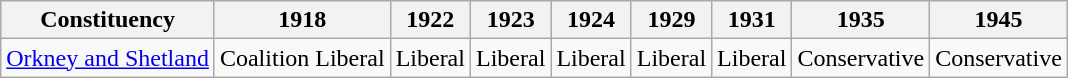<table class="wikitable sortable">
<tr>
<th>Constituency</th>
<th>1918</th>
<th>1922</th>
<th>1923</th>
<th>1924</th>
<th>1929</th>
<th>1931</th>
<th>1935</th>
<th>1945</th>
</tr>
<tr>
<td><a href='#'>Orkney and Shetland</a></td>
<td bgcolor=>Coalition Liberal</td>
<td bgcolor=>Liberal</td>
<td bgcolor=>Liberal</td>
<td bgcolor=>Liberal</td>
<td bgcolor=>Liberal</td>
<td bgcolor=>Liberal</td>
<td bgcolor=>Conservative</td>
<td bgcolor=>Conservative</td>
</tr>
</table>
